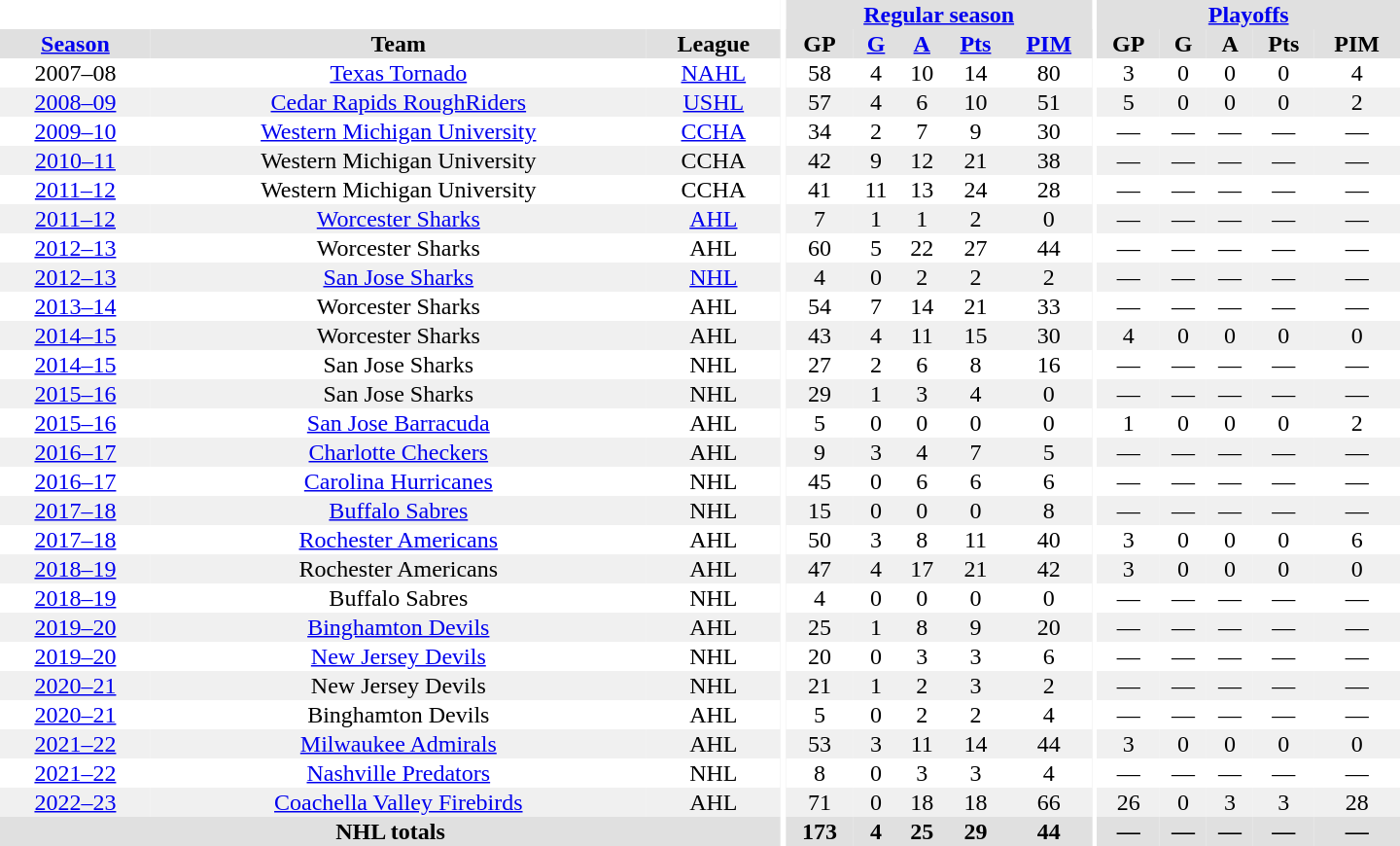<table border="0" cellpadding="1" cellspacing="0" style="text-align:center; width:60em">
<tr bgcolor="#e0e0e0">
<th colspan="3" bgcolor="#ffffff"></th>
<th rowspan="99" bgcolor="#ffffff"></th>
<th colspan="5"><a href='#'>Regular season</a></th>
<th rowspan="99" bgcolor="#ffffff"></th>
<th colspan="5"><a href='#'>Playoffs</a></th>
</tr>
<tr bgcolor="#e0e0e0">
<th><a href='#'>Season</a></th>
<th>Team</th>
<th>League</th>
<th>GP</th>
<th><a href='#'>G</a></th>
<th><a href='#'>A</a></th>
<th><a href='#'>Pts</a></th>
<th><a href='#'>PIM</a></th>
<th>GP</th>
<th>G</th>
<th>A</th>
<th>Pts</th>
<th>PIM</th>
</tr>
<tr>
<td>2007–08</td>
<td><a href='#'>Texas Tornado</a></td>
<td><a href='#'>NAHL</a></td>
<td>58</td>
<td>4</td>
<td>10</td>
<td>14</td>
<td>80</td>
<td>3</td>
<td>0</td>
<td>0</td>
<td>0</td>
<td>4</td>
</tr>
<tr bgcolor="#f0f0f0">
<td><a href='#'>2008–09</a></td>
<td><a href='#'>Cedar Rapids RoughRiders</a></td>
<td><a href='#'>USHL</a></td>
<td>57</td>
<td>4</td>
<td>6</td>
<td>10</td>
<td>51</td>
<td>5</td>
<td>0</td>
<td>0</td>
<td>0</td>
<td>2</td>
</tr>
<tr>
<td><a href='#'>2009–10</a></td>
<td><a href='#'>Western Michigan University</a></td>
<td><a href='#'>CCHA</a></td>
<td>34</td>
<td>2</td>
<td>7</td>
<td>9</td>
<td>30</td>
<td>—</td>
<td>—</td>
<td>—</td>
<td>—</td>
<td>—</td>
</tr>
<tr bgcolor="#f0f0f0">
<td><a href='#'>2010–11</a></td>
<td>Western Michigan University</td>
<td>CCHA</td>
<td>42</td>
<td>9</td>
<td>12</td>
<td>21</td>
<td>38</td>
<td>—</td>
<td>—</td>
<td>—</td>
<td>—</td>
<td>—</td>
</tr>
<tr>
<td><a href='#'>2011–12</a></td>
<td>Western Michigan University</td>
<td>CCHA</td>
<td>41</td>
<td>11</td>
<td>13</td>
<td>24</td>
<td>28</td>
<td>—</td>
<td>—</td>
<td>—</td>
<td>—</td>
<td>—</td>
</tr>
<tr bgcolor="#f0f0f0">
<td><a href='#'>2011–12</a></td>
<td><a href='#'>Worcester Sharks</a></td>
<td><a href='#'>AHL</a></td>
<td>7</td>
<td>1</td>
<td>1</td>
<td>2</td>
<td>0</td>
<td>—</td>
<td>—</td>
<td>—</td>
<td>—</td>
<td>—</td>
</tr>
<tr>
<td><a href='#'>2012–13</a></td>
<td>Worcester Sharks</td>
<td>AHL</td>
<td>60</td>
<td>5</td>
<td>22</td>
<td>27</td>
<td>44</td>
<td>—</td>
<td>—</td>
<td>—</td>
<td>—</td>
<td>—</td>
</tr>
<tr bgcolor="#f0f0f0">
<td><a href='#'>2012–13</a></td>
<td><a href='#'>San Jose Sharks</a></td>
<td><a href='#'>NHL</a></td>
<td>4</td>
<td>0</td>
<td>2</td>
<td>2</td>
<td>2</td>
<td>—</td>
<td>—</td>
<td>—</td>
<td>—</td>
<td>—</td>
</tr>
<tr>
<td><a href='#'>2013–14</a></td>
<td>Worcester Sharks</td>
<td>AHL</td>
<td>54</td>
<td>7</td>
<td>14</td>
<td>21</td>
<td>33</td>
<td>—</td>
<td>—</td>
<td>—</td>
<td>—</td>
<td>—</td>
</tr>
<tr bgcolor="#f0f0f0">
<td><a href='#'>2014–15</a></td>
<td>Worcester Sharks</td>
<td>AHL</td>
<td>43</td>
<td>4</td>
<td>11</td>
<td>15</td>
<td>30</td>
<td>4</td>
<td>0</td>
<td>0</td>
<td>0</td>
<td>0</td>
</tr>
<tr>
<td><a href='#'>2014–15</a></td>
<td>San Jose Sharks</td>
<td>NHL</td>
<td>27</td>
<td>2</td>
<td>6</td>
<td>8</td>
<td>16</td>
<td>—</td>
<td>—</td>
<td>—</td>
<td>—</td>
<td>—</td>
</tr>
<tr bgcolor="#f0f0f0">
<td><a href='#'>2015–16</a></td>
<td>San Jose Sharks</td>
<td>NHL</td>
<td>29</td>
<td>1</td>
<td>3</td>
<td>4</td>
<td>0</td>
<td>—</td>
<td>—</td>
<td>—</td>
<td>—</td>
<td>—</td>
</tr>
<tr>
<td><a href='#'>2015–16</a></td>
<td><a href='#'>San Jose Barracuda</a></td>
<td>AHL</td>
<td>5</td>
<td>0</td>
<td>0</td>
<td>0</td>
<td>0</td>
<td>1</td>
<td>0</td>
<td>0</td>
<td>0</td>
<td>2</td>
</tr>
<tr bgcolor="#f0f0f0">
<td><a href='#'>2016–17</a></td>
<td><a href='#'>Charlotte Checkers</a></td>
<td>AHL</td>
<td>9</td>
<td>3</td>
<td>4</td>
<td>7</td>
<td>5</td>
<td>—</td>
<td>—</td>
<td>—</td>
<td>—</td>
<td>—</td>
</tr>
<tr>
<td><a href='#'>2016–17</a></td>
<td><a href='#'>Carolina Hurricanes</a></td>
<td>NHL</td>
<td>45</td>
<td>0</td>
<td>6</td>
<td>6</td>
<td>6</td>
<td>—</td>
<td>—</td>
<td>—</td>
<td>—</td>
<td>—</td>
</tr>
<tr bgcolor="#f0f0f0">
<td><a href='#'>2017–18</a></td>
<td><a href='#'>Buffalo Sabres</a></td>
<td>NHL</td>
<td>15</td>
<td>0</td>
<td>0</td>
<td>0</td>
<td>8</td>
<td>—</td>
<td>—</td>
<td>—</td>
<td>—</td>
<td>—</td>
</tr>
<tr>
<td><a href='#'>2017–18</a></td>
<td><a href='#'>Rochester Americans</a></td>
<td>AHL</td>
<td>50</td>
<td>3</td>
<td>8</td>
<td>11</td>
<td>40</td>
<td>3</td>
<td>0</td>
<td>0</td>
<td>0</td>
<td>6</td>
</tr>
<tr bgcolor="#f0f0f0">
<td><a href='#'>2018–19</a></td>
<td>Rochester Americans</td>
<td>AHL</td>
<td>47</td>
<td>4</td>
<td>17</td>
<td>21</td>
<td>42</td>
<td>3</td>
<td>0</td>
<td>0</td>
<td>0</td>
<td>0</td>
</tr>
<tr>
<td><a href='#'>2018–19</a></td>
<td>Buffalo Sabres</td>
<td>NHL</td>
<td>4</td>
<td>0</td>
<td>0</td>
<td>0</td>
<td>0</td>
<td>—</td>
<td>—</td>
<td>—</td>
<td>—</td>
<td>—</td>
</tr>
<tr bgcolor="#f0f0f0">
<td><a href='#'>2019–20</a></td>
<td><a href='#'>Binghamton Devils</a></td>
<td>AHL</td>
<td>25</td>
<td>1</td>
<td>8</td>
<td>9</td>
<td>20</td>
<td>—</td>
<td>—</td>
<td>—</td>
<td>—</td>
<td>—</td>
</tr>
<tr>
<td><a href='#'>2019–20</a></td>
<td><a href='#'>New Jersey Devils</a></td>
<td>NHL</td>
<td>20</td>
<td>0</td>
<td>3</td>
<td>3</td>
<td>6</td>
<td>—</td>
<td>—</td>
<td>—</td>
<td>—</td>
<td>—</td>
</tr>
<tr bgcolor="#f0f0f0">
<td><a href='#'>2020–21</a></td>
<td>New Jersey Devils</td>
<td>NHL</td>
<td>21</td>
<td>1</td>
<td>2</td>
<td>3</td>
<td>2</td>
<td>—</td>
<td>—</td>
<td>—</td>
<td>—</td>
<td>—</td>
</tr>
<tr>
<td><a href='#'>2020–21</a></td>
<td>Binghamton Devils</td>
<td>AHL</td>
<td>5</td>
<td>0</td>
<td>2</td>
<td>2</td>
<td>4</td>
<td>—</td>
<td>—</td>
<td>—</td>
<td>—</td>
<td>—</td>
</tr>
<tr bgcolor="#f0f0f0">
<td><a href='#'>2021–22</a></td>
<td><a href='#'>Milwaukee Admirals</a></td>
<td>AHL</td>
<td>53</td>
<td>3</td>
<td>11</td>
<td>14</td>
<td>44</td>
<td>3</td>
<td>0</td>
<td>0</td>
<td>0</td>
<td>0</td>
</tr>
<tr>
<td><a href='#'>2021–22</a></td>
<td><a href='#'>Nashville Predators</a></td>
<td>NHL</td>
<td>8</td>
<td>0</td>
<td>3</td>
<td>3</td>
<td>4</td>
<td>—</td>
<td>—</td>
<td>—</td>
<td>—</td>
<td>—</td>
</tr>
<tr bgcolor="#f0f0f0">
<td><a href='#'>2022–23</a></td>
<td><a href='#'>Coachella Valley Firebirds</a></td>
<td>AHL</td>
<td>71</td>
<td>0</td>
<td>18</td>
<td>18</td>
<td>66</td>
<td>26</td>
<td>0</td>
<td>3</td>
<td>3</td>
<td>28</td>
</tr>
<tr bgcolor="#e0e0e0">
<th colspan="3">NHL totals</th>
<th>173</th>
<th>4</th>
<th>25</th>
<th>29</th>
<th>44</th>
<th>—</th>
<th>—</th>
<th>—</th>
<th>—</th>
<th>—</th>
</tr>
</table>
